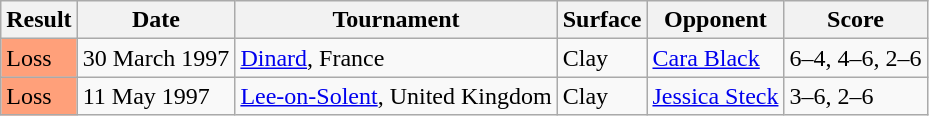<table class="sortable wikitable">
<tr>
<th>Result</th>
<th>Date</th>
<th>Tournament</th>
<th>Surface</th>
<th>Opponent</th>
<th class="unsortable">Score</th>
</tr>
<tr>
<td bgcolor="FFA07A">Loss</td>
<td>30 March 1997</td>
<td><a href='#'>Dinard</a>, France</td>
<td>Clay</td>
<td> <a href='#'>Cara Black</a></td>
<td>6–4, 4–6, 2–6</td>
</tr>
<tr>
<td bgcolor="FFA07A">Loss</td>
<td>11 May 1997</td>
<td><a href='#'>Lee-on-Solent</a>, United Kingdom</td>
<td>Clay</td>
<td> <a href='#'>Jessica Steck</a></td>
<td>3–6, 2–6</td>
</tr>
</table>
